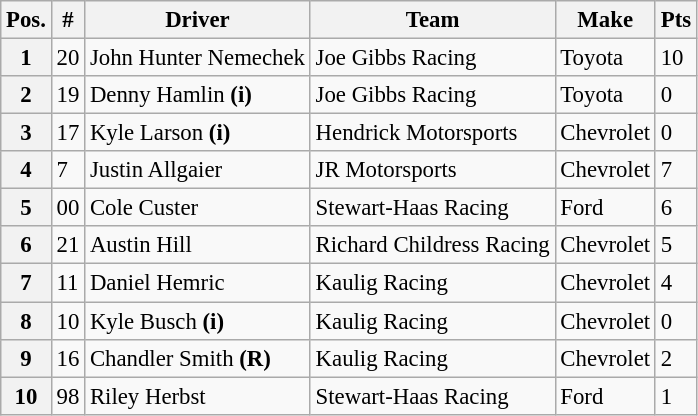<table class="wikitable" style="font-size:95%">
<tr>
<th>Pos.</th>
<th>#</th>
<th>Driver</th>
<th>Team</th>
<th>Make</th>
<th>Pts</th>
</tr>
<tr>
<th>1</th>
<td>20</td>
<td>John Hunter Nemechek</td>
<td>Joe Gibbs Racing</td>
<td>Toyota</td>
<td>10</td>
</tr>
<tr>
<th>2</th>
<td>19</td>
<td>Denny Hamlin <strong>(i)</strong></td>
<td>Joe Gibbs Racing</td>
<td>Toyota</td>
<td>0</td>
</tr>
<tr>
<th>3</th>
<td>17</td>
<td>Kyle Larson <strong>(i)</strong></td>
<td>Hendrick Motorsports</td>
<td>Chevrolet</td>
<td>0</td>
</tr>
<tr>
<th>4</th>
<td>7</td>
<td>Justin Allgaier</td>
<td>JR Motorsports</td>
<td>Chevrolet</td>
<td>7</td>
</tr>
<tr>
<th>5</th>
<td>00</td>
<td>Cole Custer</td>
<td>Stewart-Haas Racing</td>
<td>Ford</td>
<td>6</td>
</tr>
<tr>
<th>6</th>
<td>21</td>
<td>Austin Hill</td>
<td>Richard Childress Racing</td>
<td>Chevrolet</td>
<td>5</td>
</tr>
<tr>
<th>7</th>
<td>11</td>
<td>Daniel Hemric</td>
<td>Kaulig Racing</td>
<td>Chevrolet</td>
<td>4</td>
</tr>
<tr>
<th>8</th>
<td>10</td>
<td>Kyle Busch <strong>(i)</strong></td>
<td>Kaulig Racing</td>
<td>Chevrolet</td>
<td>0</td>
</tr>
<tr>
<th>9</th>
<td>16</td>
<td>Chandler Smith <strong>(R)</strong></td>
<td>Kaulig Racing</td>
<td>Chevrolet</td>
<td>2</td>
</tr>
<tr>
<th>10</th>
<td>98</td>
<td>Riley Herbst</td>
<td>Stewart-Haas Racing</td>
<td>Ford</td>
<td>1</td>
</tr>
</table>
